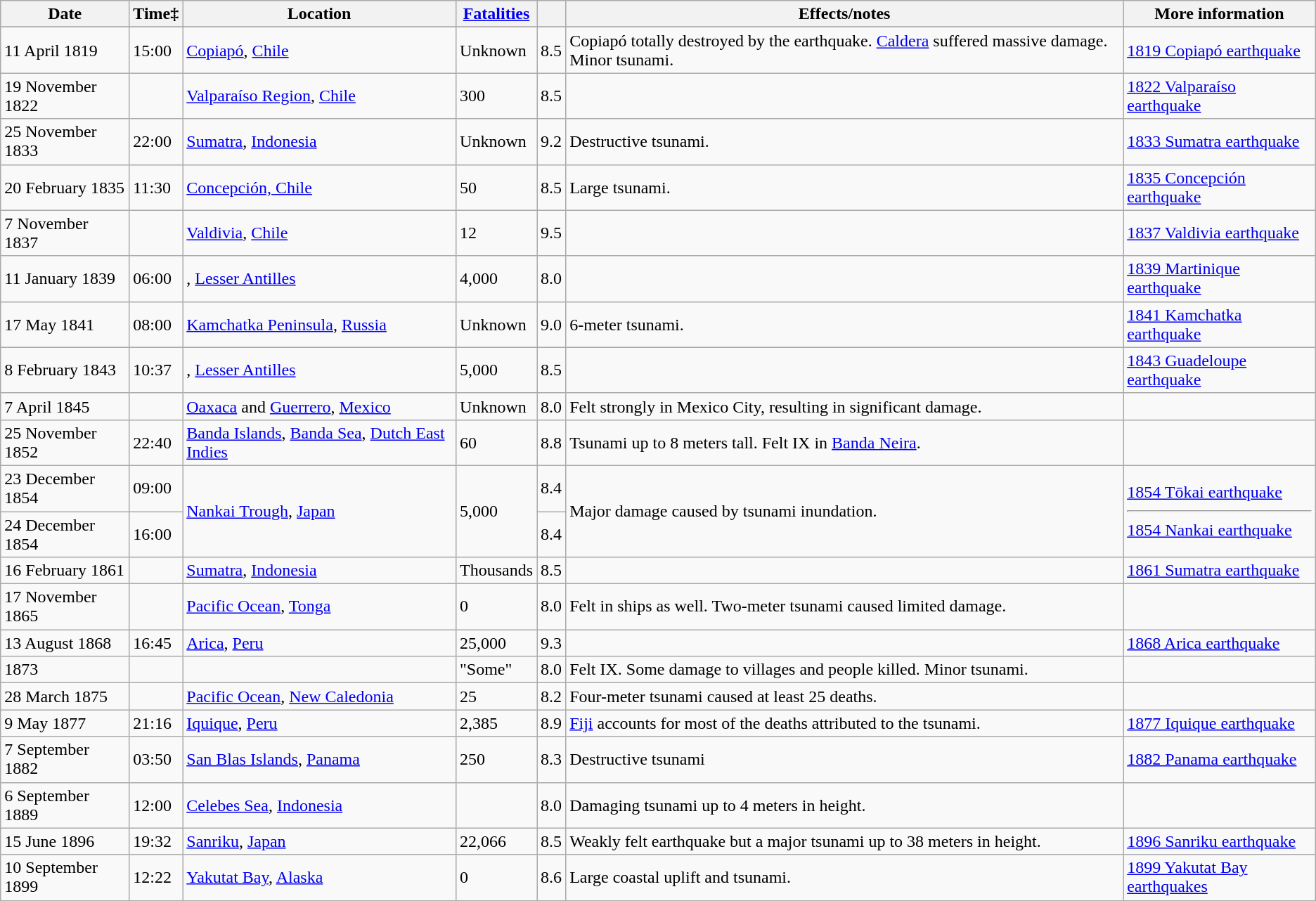<table class="wikitable sortable">
<tr>
<th>Date</th>
<th>Time‡</th>
<th>Location</th>
<th><a href='#'>Fatalities</a></th>
<th></th>
<th>Effects/notes</th>
<th>More information</th>
</tr>
<tr>
</tr>
<tr>
<td>11 April 1819</td>
<td>15:00 </td>
<td> <a href='#'>Copiapó</a>, <a href='#'>Chile</a></td>
<td>Unknown</td>
<td>8.5</td>
<td> Copiapó totally destroyed by the earthquake. <a href='#'>Caldera</a> suffered massive damage. Minor tsunami.</td>
<td><a href='#'>1819 Copiapó earthquake</a></td>
</tr>
<tr>
<td>19 November 1822</td>
<td></td>
<td> <a href='#'>Valparaíso Region</a>, <a href='#'>Chile</a></td>
<td>300</td>
<td>8.5</td>
<td></td>
<td><a href='#'>1822 Valparaíso earthquake</a></td>
</tr>
<tr>
<td>25 November 1833</td>
<td>22:00 </td>
<td> <a href='#'>Sumatra</a>, <a href='#'>Indonesia</a></td>
<td>Unknown</td>
<td>9.2</td>
<td>Destructive tsunami.</td>
<td><a href='#'>1833 Sumatra earthquake</a></td>
</tr>
<tr>
<td>20 February 1835</td>
<td>11:30 </td>
<td> <a href='#'>Concepción, Chile</a></td>
<td>50</td>
<td>8.5</td>
<td> Large tsunami.</td>
<td><a href='#'>1835 Concepción earthquake</a></td>
</tr>
<tr>
<td>7 November 1837</td>
<td></td>
<td> <a href='#'>Valdivia</a>, <a href='#'>Chile</a></td>
<td>12</td>
<td>9.5</td>
<td></td>
<td><a href='#'>1837 Valdivia earthquake</a></td>
</tr>
<tr>
<td>11 January 1839</td>
<td>06:00 </td>
<td>, <a href='#'>Lesser Antilles</a></td>
<td>4,000</td>
<td>8.0</td>
<td></td>
<td><a href='#'>1839 Martinique earthquake</a></td>
</tr>
<tr>
<td>17 May 1841</td>
<td>08:00 </td>
<td> <a href='#'>Kamchatka Peninsula</a>, <a href='#'>Russia</a></td>
<td>Unknown</td>
<td>9.0</td>
<td>6-meter tsunami.</td>
<td><a href='#'>1841 Kamchatka earthquake</a></td>
</tr>
<tr>
<td>8 February 1843</td>
<td>10:37 </td>
<td>, <a href='#'>Lesser Antilles</a></td>
<td>5,000</td>
<td>8.5</td>
<td></td>
<td><a href='#'>1843 Guadeloupe earthquake</a></td>
</tr>
<tr>
<td>7 April 1845</td>
<td></td>
<td> <a href='#'>Oaxaca</a> and <a href='#'>Guerrero</a>, <a href='#'>Mexico</a><br></td>
<td>Unknown</td>
<td>8.0</td>
<td>Felt strongly in Mexico City, resulting in significant damage.</td>
<td></td>
</tr>
<tr>
<td>25 November 1852</td>
<td>22:40 </td>
<td> <a href='#'>Banda Islands</a>, <a href='#'>Banda Sea</a>, <a href='#'>Dutch East Indies</a> </td>
<td>60</td>
<td>8.8</td>
<td>Tsunami up to 8 meters tall. Felt IX in <a href='#'>Banda Neira</a>.</td>
<td></td>
</tr>
<tr>
<td>23 December 1854</td>
<td>09:00 </td>
<td rowspan="2"> <a href='#'>Nankai Trough</a>, <a href='#'>Japan</a></td>
<td rowspan="2">5,000</td>
<td>8.4</td>
<td rowspan="2">Major damage caused by tsunami inundation.</td>
<td rowspan="2"><a href='#'>1854 Tōkai earthquake</a><hr><a href='#'>1854 Nankai earthquake</a></td>
</tr>
<tr>
<td>24 December 1854</td>
<td>16:00 </td>
<td>8.4</td>
</tr>
<tr>
<td>16 February 1861</td>
<td></td>
<td> <a href='#'>Sumatra</a>, <a href='#'>Indonesia</a></td>
<td>Thousands</td>
<td>8.5</td>
<td></td>
<td><a href='#'>1861 Sumatra earthquake</a></td>
</tr>
<tr>
<td>17 November 1865</td>
<td></td>
<td> <a href='#'>Pacific Ocean</a>, <a href='#'>Tonga</a></td>
<td>0</td>
<td>8.0</td>
<td>Felt in ships as well. Two-meter tsunami caused limited damage.</td>
<td></td>
</tr>
<tr>
<td>13 August 1868</td>
<td>16:45 </td>
<td> <a href='#'>Arica</a>, <a href='#'>Peru</a> </td>
<td>25,000</td>
<td>9.3</td>
<td></td>
<td><a href='#'>1868 Arica earthquake</a></td>
</tr>
<tr>
<td>1873</td>
<td></td>
<td></td>
<td>"Some"</td>
<td>8.0</td>
<td>Felt IX. Some damage to villages and people killed. Minor tsunami.</td>
<td></td>
</tr>
<tr>
<td>28 March 1875</td>
<td></td>
<td> <a href='#'>Pacific Ocean</a>, <a href='#'>New Caledonia</a></td>
<td>25</td>
<td>8.2</td>
<td>Four-meter tsunami caused at least 25 deaths.</td>
<td></td>
</tr>
<tr>
<td>9 May 1877</td>
<td>21:16 </td>
<td> <a href='#'>Iquique</a>, <a href='#'>Peru</a> </td>
<td>2,385</td>
<td>8.9</td>
<td><a href='#'>Fiji</a> accounts for most of the deaths attributed to the tsunami.</td>
<td><a href='#'>1877 Iquique earthquake</a></td>
</tr>
<tr>
<td>7 September 1882</td>
<td>03:50 </td>
<td> <a href='#'>San Blas Islands</a>, <a href='#'>Panama</a></td>
<td>250</td>
<td>8.3</td>
<td>Destructive tsunami</td>
<td><a href='#'>1882 Panama earthquake</a></td>
</tr>
<tr>
<td>6 September 1889</td>
<td>12:00 </td>
<td> <a href='#'>Celebes Sea</a>, <a href='#'>Indonesia</a></td>
<td></td>
<td>8.0</td>
<td>Damaging tsunami up to 4 meters in height.</td>
<td></td>
</tr>
<tr>
<td>15 June 1896</td>
<td>19:32 </td>
<td> <a href='#'>Sanriku</a>, <a href='#'>Japan</a></td>
<td>22,066</td>
<td>8.5</td>
<td>Weakly felt earthquake but a major tsunami up to 38 meters in height.</td>
<td><a href='#'>1896 Sanriku earthquake</a></td>
</tr>
<tr>
<td>10 September 1899</td>
<td>12:22 </td>
<td> <a href='#'>Yakutat Bay</a>, <a href='#'>Alaska</a></td>
<td>0</td>
<td>8.6</td>
<td>Large coastal uplift and tsunami.</td>
<td><a href='#'>1899 Yakutat Bay earthquakes</a></td>
</tr>
<tr>
</tr>
</table>
